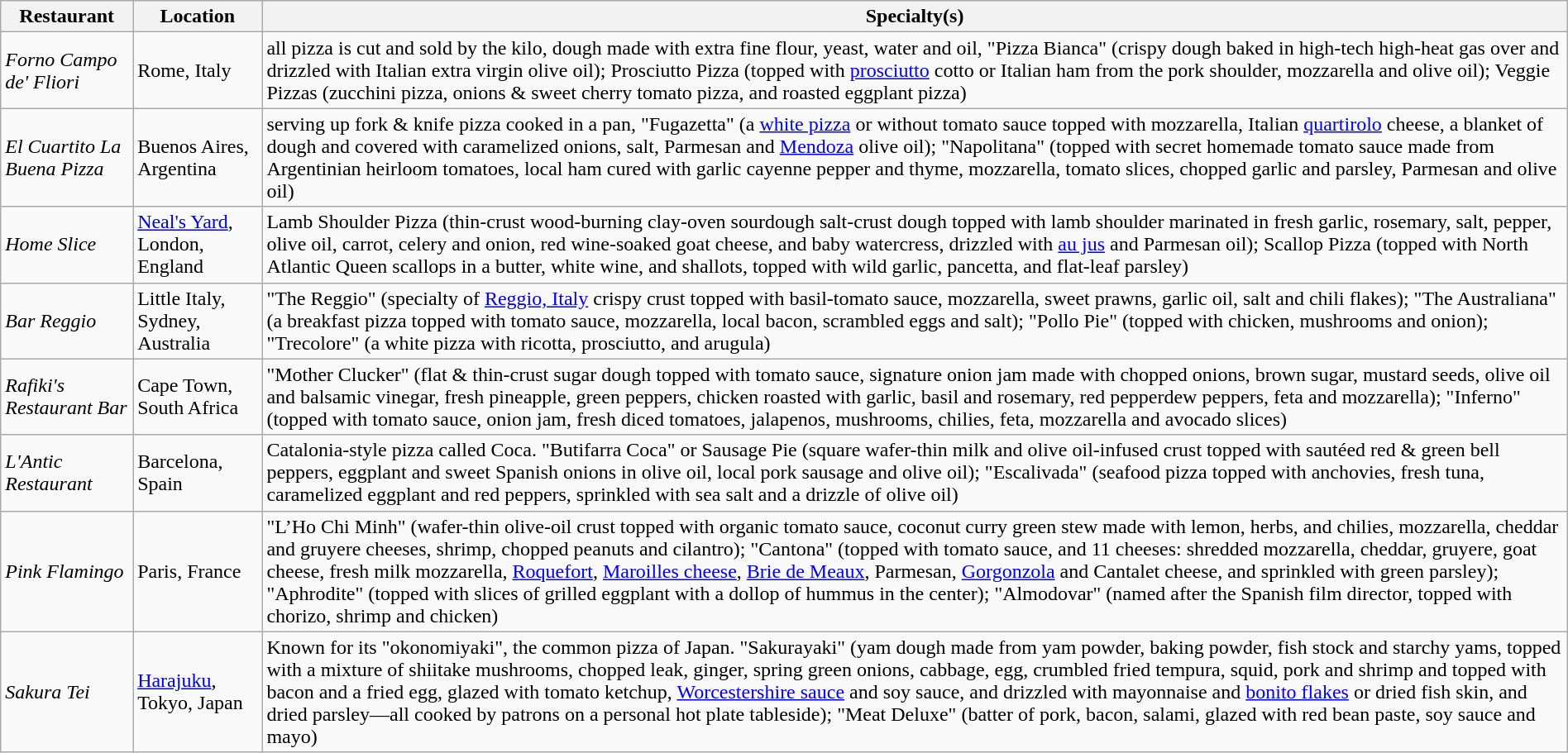<table class="wikitable" style="width:100%;">
<tr>
<th>Restaurant</th>
<th>Location</th>
<th>Specialty(s)</th>
</tr>
<tr>
<td><em>Forno Campo de' Fliori</em></td>
<td>Rome, Italy</td>
<td>all pizza is cut and sold by the kilo, dough made with extra fine flour, yeast, water and oil, "Pizza Bianca" (crispy dough baked in high-tech high-heat gas over and drizzled with Italian extra virgin olive oil); Prosciutto Pizza (topped with <a href='#'>prosciutto</a> cotto or Italian ham from the pork shoulder, mozzarella and olive oil); Veggie Pizzas (zucchini pizza, onions & sweet cherry tomato pizza, and roasted eggplant pizza)</td>
</tr>
<tr>
<td><em>El Cuartito La Buena Pizza</em></td>
<td>Buenos Aires, Argentina</td>
<td>serving up fork & knife pizza cooked in a pan, "Fugazetta" (a <a href='#'>white pizza</a> or without tomato sauce topped with mozzarella, Italian <a href='#'>quartirolo</a> cheese, a blanket of dough and covered with caramelized onions, salt, Parmesan and <a href='#'>Mendoza</a> olive oil); "Napolitana" (topped with secret homemade tomato sauce made from Argentinian heirloom tomatoes, local ham cured with garlic cayenne pepper and thyme, mozzarella, tomato slices, chopped garlic and parsley, Parmesan and olive oil)</td>
</tr>
<tr>
<td><em>Home Slice</em></td>
<td><a href='#'>Neal's Yard</a>, London, England</td>
<td>Lamb Shoulder Pizza (thin-crust wood-burning clay-oven sourdough salt-crust dough topped with lamb shoulder marinated in fresh garlic, rosemary, salt, pepper, olive oil, carrot, celery and onion, red wine-soaked goat cheese, and baby watercress, drizzled with <a href='#'>au jus</a> and Parmesan oil); Scallop Pizza (topped with North Atlantic Queen scallops in a butter, white wine, and shallots, topped with wild garlic, pancetta, and flat-leaf parsley)</td>
</tr>
<tr>
<td><em>Bar Reggio</em></td>
<td>Little Italy, Sydney, Australia</td>
<td>"The Reggio" (specialty of <a href='#'>Reggio, Italy</a> crispy crust topped with basil-tomato sauce, mozzarella, sweet prawns, garlic oil, salt and chili flakes); "The Australiana" (a breakfast pizza topped with tomato sauce, mozzarella, local bacon, scrambled eggs and salt); "Pollo Pie" (topped with chicken, mushrooms and onion); "Trecolore" (a white pizza with ricotta, prosciutto, and arugula)</td>
</tr>
<tr>
<td><em>Rafiki's Restaurant Bar</em></td>
<td>Cape Town, South Africa</td>
<td>"Mother Clucker" (flat & thin-crust sugar dough topped with tomato sauce, signature onion jam made with chopped onions, brown sugar, mustard seeds, olive oil and balsamic vinegar, fresh pineapple, green peppers, chicken roasted with garlic, basil and rosemary, red pepperdew peppers, feta and mozzarella); "Inferno" (topped with tomato sauce, onion jam, fresh diced tomatoes, jalapenos, mushrooms, chilies, feta, mozzarella and avocado slices)</td>
</tr>
<tr>
<td><em>L'Antic Restaurant</em></td>
<td>Barcelona, Spain</td>
<td>Catalonia-style pizza called Coca. "Butifarra Coca" or Sausage Pie (square wafer-thin milk and olive oil-infused crust topped with sautéed red & green bell peppers, eggplant and sweet Spanish onions in olive oil, local pork sausage and olive oil); "Escalivada" (seafood pizza topped with anchovies, fresh tuna, caramelized eggplant and red peppers, sprinkled with sea salt and a drizzle of olive oil)</td>
</tr>
<tr>
<td><em>Pink Flamingo</em></td>
<td>Paris, France</td>
<td>"L’Ho Chi Minh" (wafer-thin olive-oil crust topped with organic tomato sauce, coconut curry green stew made with lemon, herbs, and chilies, mozzarella, cheddar and gruyere cheeses, shrimp, chopped peanuts and cilantro); "Cantona" (topped with tomato sauce, and 11 cheeses: shredded mozzarella, cheddar, gruyere, goat cheese, fresh milk mozzarella, <a href='#'>Roquefort</a>, <a href='#'>Maroilles cheese</a>, <a href='#'>Brie de Meaux</a>, Parmesan, <a href='#'>Gorgonzola</a> and Cantalet cheese, and sprinkled with green parsley); "Aphrodite" (topped with slices of grilled eggplant with a dollop of hummus in the center); "Almodovar" (named after the Spanish film director, topped with chorizo, shrimp and chicken)</td>
</tr>
<tr>
<td><em>Sakura Tei</em></td>
<td><a href='#'>Harajuku</a>, Tokyo, Japan</td>
<td>Known for its "okonomiyaki", the common pizza of Japan. "Sakurayaki" (yam dough made from yam powder, baking powder, fish stock and starchy yams, topped with a mixture of shiitake mushrooms, chopped leak, ginger, spring green onions, cabbage, egg, crumbled fried tempura, squid, pork and shrimp and topped with bacon and a fried egg, glazed with tomato ketchup, <a href='#'>Worcestershire sauce</a> and soy sauce, and drizzled with mayonnaise and <a href='#'>bonito flakes</a> or dried fish skin, and dried parsley—all cooked by patrons on a personal hot plate tableside); "Meat Deluxe" (batter of pork, bacon, salami, glazed with red bean paste, soy sauce and mayo)</td>
</tr>
</table>
